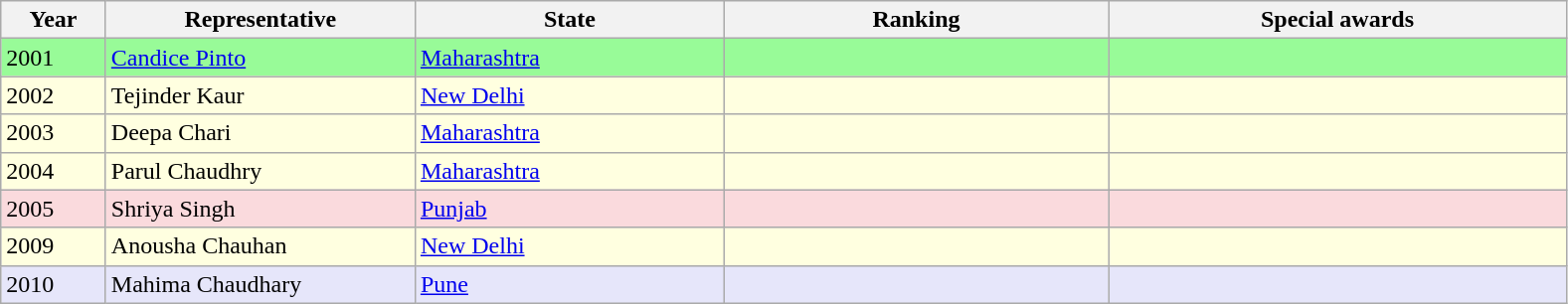<table class="wikitable ">
<tr>
<th width=63>Year</th>
<th width=200>Representative</th>
<th width=200>State</th>
<th width=250>Ranking</th>
<th width=300>Special awards</th>
</tr>
<tr>
<td style="background:palegreen;">2001</td>
<td style="background:palegreen;"><a href='#'>Candice Pinto</a></td>
<td style="background:palegreen;"><a href='#'>Maharashtra</a></td>
<td style="background:palegreen;"></td>
<td style="background:palegreen;"></td>
</tr>
<tr>
<td style="background:lightyellow;">2002</td>
<td style="background:lightyellow;">Tejinder Kaur</td>
<td style="background:lightyellow;"><a href='#'>New Delhi</a></td>
<td style="background:lightyellow;"></td>
<td style="background:lightyellow;"></td>
</tr>
<tr>
<td style="background:lightyellow;">2003</td>
<td style="background:lightyellow;">Deepa Chari</td>
<td style="background:lightyellow;"><a href='#'>Maharashtra</a></td>
<td style="background:lightyellow;"></td>
<td style="background:lightyellow;"></td>
</tr>
<tr>
<td style="background:lightyellow;">2004</td>
<td style="background:lightyellow;">Parul Chaudhry</td>
<td style="background:lightyellow;"><a href='#'>Maharashtra</a></td>
<td style="background:lightyellow;"></td>
<td style="background:lightyellow;"></td>
</tr>
<tr>
<td style="background:#fadadd;">2005</td>
<td style="background:#fadadd;">Shriya Singh</td>
<td style="background:#fadadd;"><a href='#'>Punjab</a></td>
<td style="background:#fadadd;"></td>
<td style="background:#fadadd;"></td>
</tr>
<tr>
<td style="background:lightyellow;">2009</td>
<td style="background:lightyellow;">Anousha Chauhan</td>
<td style="background:lightyellow;"><a href='#'>New Delhi</a></td>
<td style="background:lightyellow;"></td>
<td style="background:lightyellow;"></td>
</tr>
<tr>
<td style="background:lavender;">2010</td>
<td style="background:lavender;">Mahima Chaudhary</td>
<td style="background:lavender;"><a href='#'>Pune</a></td>
<td style="background:lavender;"></td>
<td style="background:lavender;"></td>
</tr>
</table>
